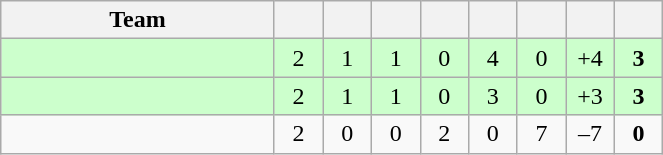<table class="wikitable" style="text-align:center">
<tr>
<th width=175>Team</th>
<th width=25></th>
<th width=25></th>
<th width=25></th>
<th width=25></th>
<th width=25></th>
<th width=25></th>
<th width=25></th>
<th width=25></th>
</tr>
<tr align=center bgcolor=#ccffcc>
<td align=left></td>
<td>2</td>
<td>1</td>
<td>1</td>
<td>0</td>
<td>4</td>
<td>0</td>
<td>+4</td>
<td><strong>3</strong></td>
</tr>
<tr align=center bgcolor=#ccffcc>
<td align=left></td>
<td>2</td>
<td>1</td>
<td>1</td>
<td>0</td>
<td>3</td>
<td>0</td>
<td>+3</td>
<td><strong>3</strong></td>
</tr>
<tr>
<td align=left></td>
<td>2</td>
<td>0</td>
<td>0</td>
<td>2</td>
<td>0</td>
<td>7</td>
<td>–7</td>
<td><strong>0</strong></td>
</tr>
</table>
